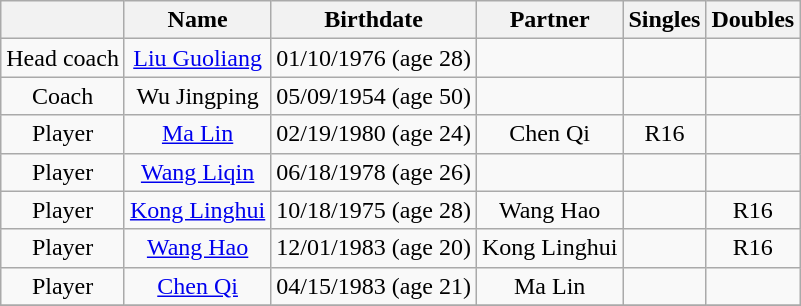<table class="wikitable" style="text-align: center;">
<tr>
<th></th>
<th>Name</th>
<th>Birthdate</th>
<th>Partner</th>
<th>Singles</th>
<th>Doubles</th>
</tr>
<tr>
<td>Head coach</td>
<td><a href='#'>Liu Guoliang</a></td>
<td>01/10/1976 (age 28)</td>
<td></td>
<td></td>
<td></td>
</tr>
<tr>
<td>Coach</td>
<td>Wu Jingping</td>
<td>05/09/1954 (age 50)</td>
<td></td>
<td></td>
<td></td>
</tr>
<tr>
<td>Player</td>
<td><a href='#'>Ma Lin</a></td>
<td>02/19/1980 (age 24)</td>
<td>Chen Qi</td>
<td>R16</td>
<td></td>
</tr>
<tr>
<td>Player</td>
<td><a href='#'>Wang Liqin</a></td>
<td>06/18/1978 (age 26)</td>
<td></td>
<td></td>
<td></td>
</tr>
<tr>
<td>Player</td>
<td><a href='#'>Kong Linghui</a></td>
<td>10/18/1975 (age 28)</td>
<td>Wang Hao</td>
<td></td>
<td>R16</td>
</tr>
<tr>
<td>Player</td>
<td><a href='#'>Wang Hao</a></td>
<td>12/01/1983 (age 20)</td>
<td>Kong Linghui</td>
<td></td>
<td>R16</td>
</tr>
<tr>
<td>Player</td>
<td><a href='#'>Chen Qi</a></td>
<td>04/15/1983 (age 21)</td>
<td>Ma Lin</td>
<td></td>
<td></td>
</tr>
<tr>
</tr>
</table>
